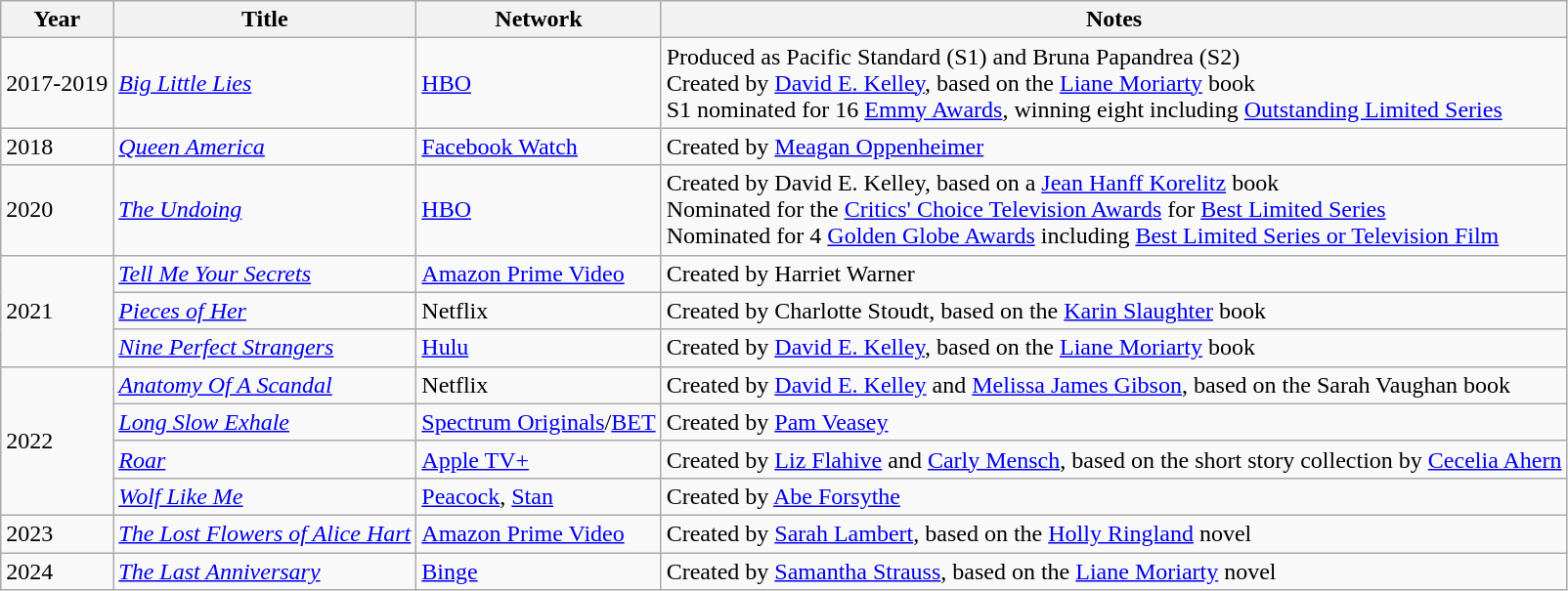<table class="wikitable">
<tr>
<th>Year</th>
<th>Title</th>
<th>Network</th>
<th>Notes</th>
</tr>
<tr>
<td>2017-2019</td>
<td><em><a href='#'>Big Little Lies</a></em></td>
<td><a href='#'>HBO</a></td>
<td>Produced as Pacific Standard (S1) and Bruna Papandrea (S2)<br>Created by <a href='#'>David E. Kelley</a>, based on the <a href='#'>Liane Moriarty</a> book<br>S1 nominated for 16 <a href='#'>Emmy Awards</a>, winning eight including <a href='#'>Outstanding Limited Series</a></td>
</tr>
<tr>
<td>2018</td>
<td><em><a href='#'>Queen America</a></em></td>
<td><a href='#'>Facebook Watch</a></td>
<td>Created by <a href='#'>Meagan Oppenheimer</a></td>
</tr>
<tr>
<td>2020</td>
<td><em><a href='#'>The Undoing</a></em></td>
<td><a href='#'>HBO</a></td>
<td>Created by David E. Kelley, based on a <a href='#'>Jean Hanff Korelitz</a> book<br>Nominated for the <a href='#'>Critics' Choice Television Awards</a> for <a href='#'>Best Limited Series</a><br>Nominated for 4 <a href='#'>Golden Globe Awards</a> including <a href='#'>Best Limited Series or Television Film</a></td>
</tr>
<tr>
<td rowspan="3">2021</td>
<td><em><a href='#'>Tell Me Your Secrets</a></em></td>
<td><a href='#'>Amazon Prime Video</a></td>
<td>Created by Harriet Warner</td>
</tr>
<tr>
<td><em><a href='#'>Pieces of Her</a></em></td>
<td>Netflix</td>
<td>Created by Charlotte Stoudt, based on the <a href='#'>Karin Slaughter</a> book</td>
</tr>
<tr>
<td><em><a href='#'>Nine Perfect Strangers</a></em></td>
<td><a href='#'>Hulu</a></td>
<td>Created by <a href='#'>David E. Kelley</a>, based on the <a href='#'>Liane Moriarty</a> book</td>
</tr>
<tr>
<td rowspan="4">2022</td>
<td><em><a href='#'>Anatomy Of A Scandal</a></em></td>
<td>Netflix</td>
<td>Created by <a href='#'>David E. Kelley</a> and <a href='#'>Melissa James Gibson</a>, based on the Sarah Vaughan book</td>
</tr>
<tr>
<td><em><a href='#'>Long Slow Exhale</a></em></td>
<td><a href='#'>Spectrum Originals</a>/<a href='#'>BET</a></td>
<td>Created by <a href='#'>Pam Veasey</a></td>
</tr>
<tr>
<td><em><a href='#'>Roar</a></em></td>
<td><a href='#'>Apple TV+</a></td>
<td>Created by <a href='#'>Liz Flahive</a> and <a href='#'>Carly Mensch</a>, based on the short story collection by <a href='#'>Cecelia Ahern</a></td>
</tr>
<tr>
<td><em><a href='#'>Wolf Like Me</a></em></td>
<td><a href='#'>Peacock</a>, <a href='#'>Stan</a></td>
<td>Created by <a href='#'>Abe Forsythe</a></td>
</tr>
<tr>
<td>2023</td>
<td><em><a href='#'>The Lost Flowers of Alice Hart</a></em></td>
<td><a href='#'>Amazon Prime Video</a></td>
<td>Created by <a href='#'>Sarah Lambert</a>, based on the <a href='#'>Holly Ringland</a> novel</td>
</tr>
<tr>
<td>2024</td>
<td><em><a href='#'>The Last Anniversary</a></td>
<td><a href='#'>Binge</a></td>
<td>Created by <a href='#'>Samantha Strauss</a>, based on the <a href='#'>Liane Moriarty</a> novel</td>
</tr>
</table>
